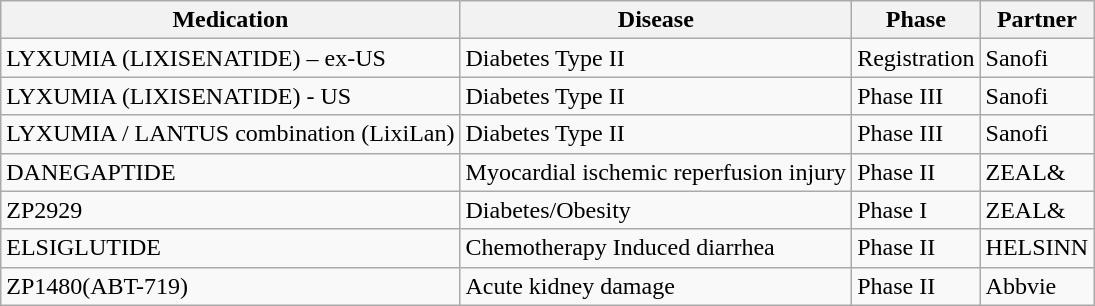<table class="wikitable">
<tr>
<th><strong>Medication</strong></th>
<th>Disease</th>
<th>Phase</th>
<th>Partner</th>
</tr>
<tr>
<td>LYXUMIA (LIXISENATIDE)  –  ex-US</td>
<td>Diabetes Type II</td>
<td>Registration</td>
<td>Sanofi</td>
</tr>
<tr>
<td>LYXUMIA (LIXISENATIDE)  - US</td>
<td>Diabetes Type II</td>
<td>Phase III</td>
<td>Sanofi</td>
</tr>
<tr>
<td>LYXUMIA / LANTUS combination (LixiLan)</td>
<td>Diabetes Type II</td>
<td>Phase III</td>
<td>Sanofi</td>
</tr>
<tr>
<td>DANEGAPTIDE</td>
<td>Myocardial ischemic reperfusion injury</td>
<td>Phase II</td>
<td>ZEAL&</td>
</tr>
<tr>
<td>ZP2929</td>
<td>Diabetes/Obesity</td>
<td>Phase I</td>
<td>ZEAL&</td>
</tr>
<tr>
<td>ELSIGLUTIDE</td>
<td>Chemotherapy Induced diarrhea</td>
<td>Phase II</td>
<td>HELSINN</td>
</tr>
<tr>
<td>ZP1480(ABT-719)</td>
<td>Acute kidney damage</td>
<td>Phase II</td>
<td>Abbvie</td>
</tr>
</table>
